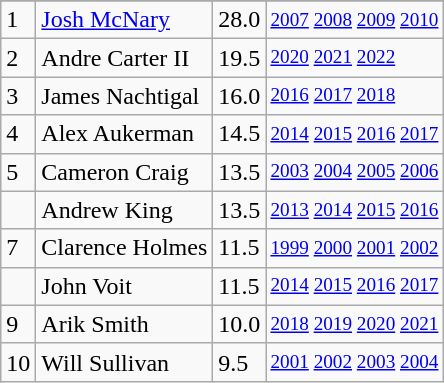<table class="wikitable">
<tr>
</tr>
<tr>
<td>1</td>
<td><a href='#'>Josh McNary</a></td>
<td>28.0</td>
<td style="font-size:80%;"><a href='#'>2007</a> <a href='#'>2008</a> <a href='#'>2009</a> <a href='#'>2010</a></td>
</tr>
<tr>
<td>2</td>
<td>Andre Carter II</td>
<td>19.5</td>
<td style="font-size:80%;"><a href='#'>2020</a> <a href='#'>2021</a> <a href='#'>2022</a></td>
</tr>
<tr>
<td>3</td>
<td>James Nachtigal</td>
<td>16.0</td>
<td style="font-size:80%;"><a href='#'>2016</a> <a href='#'>2017</a> <a href='#'>2018</a></td>
</tr>
<tr>
<td>4</td>
<td>Alex Aukerman</td>
<td>14.5</td>
<td style="font-size:80%;"><a href='#'>2014</a> <a href='#'>2015</a> <a href='#'>2016</a> <a href='#'>2017</a></td>
</tr>
<tr>
<td>5</td>
<td>Cameron Craig</td>
<td>13.5</td>
<td style="font-size:80%;"><a href='#'>2003</a> <a href='#'>2004</a> <a href='#'>2005</a> <a href='#'>2006</a></td>
</tr>
<tr>
<td></td>
<td>Andrew King</td>
<td>13.5</td>
<td style="font-size:80%;"><a href='#'>2013</a> <a href='#'>2014</a> <a href='#'>2015</a> <a href='#'>2016</a></td>
</tr>
<tr>
<td>7</td>
<td>Clarence Holmes</td>
<td>11.5</td>
<td style="font-size:80%;"><a href='#'>1999</a> <a href='#'>2000</a> <a href='#'>2001</a> <a href='#'>2002</a></td>
</tr>
<tr>
<td></td>
<td>John Voit</td>
<td>11.5</td>
<td style="font-size:80%;"><a href='#'>2014</a> <a href='#'>2015</a> <a href='#'>2016</a> <a href='#'>2017</a></td>
</tr>
<tr>
<td>9</td>
<td>Arik Smith</td>
<td>10.0</td>
<td style="font-size:80%;"><a href='#'>2018</a> <a href='#'>2019</a> <a href='#'>2020</a> <a href='#'>2021</a></td>
</tr>
<tr>
<td>10</td>
<td>Will Sullivan</td>
<td>9.5</td>
<td style="font-size:80%;"><a href='#'>2001</a> <a href='#'>2002</a> <a href='#'>2003</a> <a href='#'>2004</a></td>
</tr>
</table>
